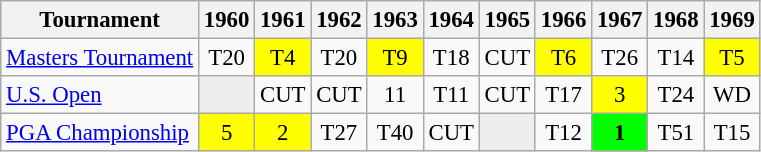<table class="wikitable" style="font-size:95%;text-align:center;">
<tr>
<th>Tournament</th>
<th>1960</th>
<th>1961</th>
<th>1962</th>
<th>1963</th>
<th>1964</th>
<th>1965</th>
<th>1966</th>
<th>1967</th>
<th>1968</th>
<th>1969</th>
</tr>
<tr>
<td align=left><a href='#'>Masters Tournament</a></td>
<td>T20</td>
<td style="background:yellow;">T4</td>
<td>T20</td>
<td style="background:yellow;">T9</td>
<td>T18</td>
<td>CUT</td>
<td style="background:yellow;">T6</td>
<td>T26</td>
<td>T14</td>
<td style="background:yellow;">T5</td>
</tr>
<tr>
<td align=left><a href='#'>U.S. Open</a></td>
<td style="background:#eeeeee;"></td>
<td>CUT</td>
<td>CUT</td>
<td>11</td>
<td>T11</td>
<td>CUT</td>
<td>T17</td>
<td style="background:yellow;">3</td>
<td>T24</td>
<td>WD</td>
</tr>
<tr>
<td align=left><a href='#'>PGA Championship</a></td>
<td style="background:yellow;">5</td>
<td style="background:yellow;">2</td>
<td>T27</td>
<td>T40</td>
<td>CUT</td>
<td style="background:#eeeeee;"></td>
<td>T12</td>
<td style="background:lime;"><strong>1</strong></td>
<td>T51</td>
<td>T15</td>
</tr>
</table>
